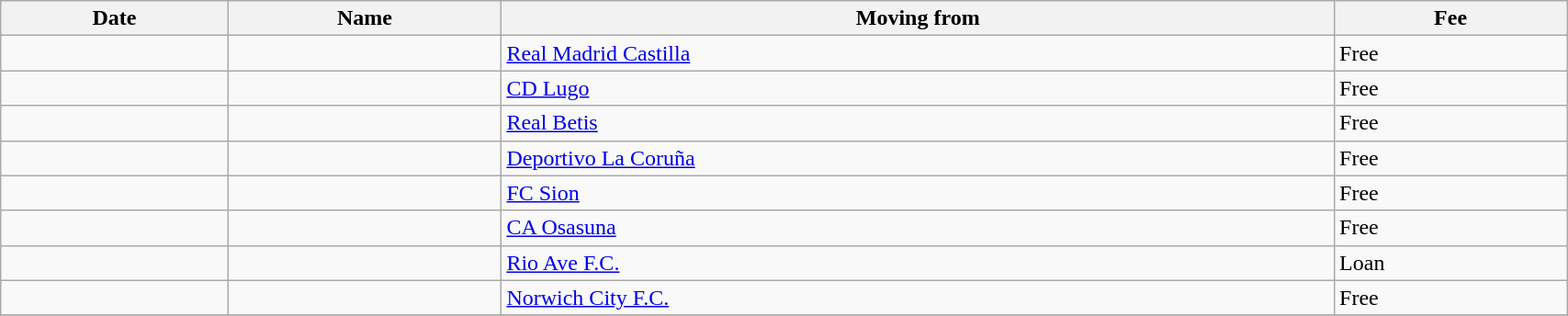<table class="wikitable sortable" width=90%>
<tr>
<th>Date</th>
<th>Name</th>
<th>Moving from</th>
<th>Fee</th>
</tr>
<tr>
<td></td>
<td> </td>
<td> <a href='#'>Real Madrid Castilla</a></td>
<td>Free</td>
</tr>
<tr>
<td></td>
<td> </td>
<td> <a href='#'>CD Lugo</a></td>
<td>Free</td>
</tr>
<tr>
<td></td>
<td> </td>
<td> <a href='#'>Real Betis</a></td>
<td>Free</td>
</tr>
<tr>
<td></td>
<td> </td>
<td> <a href='#'>Deportivo La Coruña</a></td>
<td>Free</td>
</tr>
<tr>
<td></td>
<td> </td>
<td> <a href='#'>FC Sion</a></td>
<td>Free</td>
</tr>
<tr>
<td></td>
<td> </td>
<td> <a href='#'>CA Osasuna</a></td>
<td>Free</td>
</tr>
<tr>
<td></td>
<td> </td>
<td> <a href='#'>Rio Ave F.C.</a></td>
<td>Loan</td>
</tr>
<tr>
<td></td>
<td> </td>
<td> <a href='#'>Norwich City F.C.</a></td>
<td>Free</td>
</tr>
<tr>
</tr>
</table>
